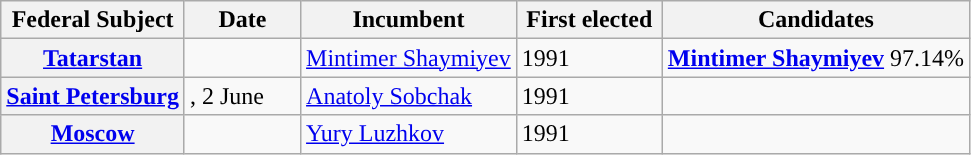<table class="wikitable sortable">
<tr>
<th>Federal Subject</th>
<th style="width: 70px">Date</th>
<th>Incumbent</th>
<th style="width: 90px">First elected</th>
<th>Candidates</th>
</tr>
<tr>
<th><a href='#'>Tatarstan</a></th>
<td></td>
<td><a href='#'>Mintimer Shaymiyev</a></td>
<td>1991</td>
<td> <strong><a href='#'>Mintimer Shaymiyev</a></strong> 97.14%</td>
</tr>
<tr>
<th><a href='#'>Saint Petersburg</a></th>
<td>, 2 June</td>
<td><a href='#'>Anatoly Sobchak</a></td>
<td>1991</td>
<td><br></td>
</tr>
<tr>
<th><a href='#'>Moscow</a></th>
<td></td>
<td><a href='#'>Yury Luzhkov</a></td>
<td>1991</td>
<td></td>
</tr>
</table>
